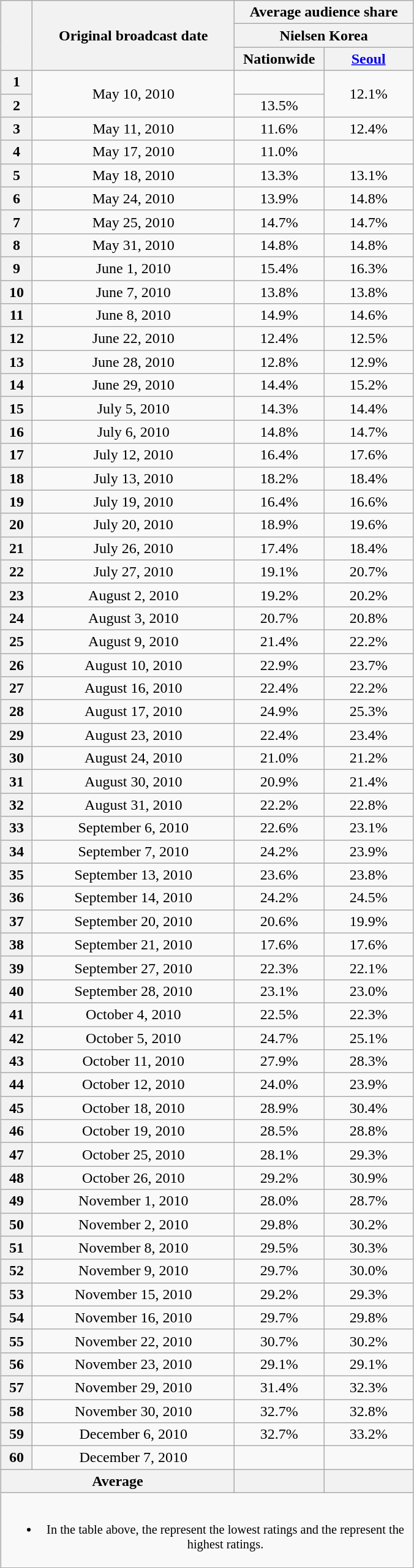<table class="wikitable" style="text-align:center; max-width:450px; margin-left:auto; margin-right:auto">
<tr>
<th rowspan="3"></th>
<th rowspan="3">Original broadcast date</th>
<th colspan="2">Average audience share</th>
</tr>
<tr>
<th colspan="2">Nielsen Korea</th>
</tr>
<tr>
<th width="90">Nationwide</th>
<th width="90"><a href='#'>Seoul</a></th>
</tr>
<tr>
<th>1</th>
<td rowspan="2">May 10, 2010</td>
<td><strong></strong></td>
<td rowspan="2">12.1%</td>
</tr>
<tr>
<th>2</th>
<td>13.5%</td>
</tr>
<tr>
<th>3</th>
<td>May 11, 2010</td>
<td>11.6%</td>
<td>12.4%</td>
</tr>
<tr>
<th>4</th>
<td>May 17, 2010</td>
<td>11.0%</td>
<td><strong></strong></td>
</tr>
<tr>
<th>5</th>
<td>May 18, 2010</td>
<td>13.3%</td>
<td>13.1%</td>
</tr>
<tr>
<th>6</th>
<td>May 24, 2010</td>
<td>13.9%</td>
<td>14.8%</td>
</tr>
<tr>
<th>7</th>
<td>May 25, 2010</td>
<td>14.7%</td>
<td>14.7%</td>
</tr>
<tr>
<th>8</th>
<td>May 31, 2010</td>
<td>14.8%</td>
<td>14.8%</td>
</tr>
<tr>
<th>9</th>
<td>June 1, 2010</td>
<td>15.4%</td>
<td>16.3%</td>
</tr>
<tr>
<th>10</th>
<td>June 7, 2010</td>
<td>13.8%</td>
<td>13.8%</td>
</tr>
<tr>
<th>11</th>
<td>June 8, 2010</td>
<td>14.9%</td>
<td>14.6%</td>
</tr>
<tr>
<th>12</th>
<td>June 22, 2010</td>
<td>12.4%</td>
<td>12.5%</td>
</tr>
<tr>
<th>13</th>
<td>June 28, 2010</td>
<td>12.8%</td>
<td>12.9%</td>
</tr>
<tr>
<th>14</th>
<td>June 29, 2010</td>
<td>14.4%</td>
<td>15.2%</td>
</tr>
<tr>
<th>15</th>
<td>July 5, 2010</td>
<td>14.3%</td>
<td>14.4%</td>
</tr>
<tr>
<th>16</th>
<td>July 6, 2010</td>
<td>14.8%</td>
<td>14.7%</td>
</tr>
<tr>
<th>17</th>
<td>July 12, 2010</td>
<td>16.4%</td>
<td>17.6%</td>
</tr>
<tr>
<th>18</th>
<td>July 13, 2010</td>
<td>18.2%</td>
<td>18.4%</td>
</tr>
<tr>
<th>19</th>
<td>July 19, 2010</td>
<td>16.4%</td>
<td>16.6%</td>
</tr>
<tr>
<th>20</th>
<td>July 20, 2010</td>
<td>18.9%</td>
<td>19.6%</td>
</tr>
<tr>
<th>21</th>
<td>July 26, 2010</td>
<td>17.4%</td>
<td>18.4%</td>
</tr>
<tr>
<th>22</th>
<td>July 27, 2010</td>
<td>19.1%</td>
<td>20.7%</td>
</tr>
<tr>
<th>23</th>
<td>August 2, 2010</td>
<td>19.2%</td>
<td>20.2%</td>
</tr>
<tr>
<th>24</th>
<td>August 3, 2010</td>
<td>20.7%</td>
<td>20.8%</td>
</tr>
<tr>
<th>25</th>
<td>August 9, 2010</td>
<td>21.4%</td>
<td>22.2%</td>
</tr>
<tr>
<th>26</th>
<td>August 10, 2010</td>
<td>22.9%</td>
<td>23.7%</td>
</tr>
<tr>
<th>27</th>
<td>August 16, 2010</td>
<td>22.4%</td>
<td>22.2%</td>
</tr>
<tr>
<th>28</th>
<td>August 17, 2010</td>
<td>24.9%</td>
<td>25.3%</td>
</tr>
<tr>
<th>29</th>
<td>August 23, 2010</td>
<td>22.4%</td>
<td>23.4%</td>
</tr>
<tr>
<th>30</th>
<td>August 24, 2010</td>
<td>21.0%</td>
<td>21.2%</td>
</tr>
<tr>
<th>31</th>
<td>August 30, 2010</td>
<td>20.9%</td>
<td>21.4%</td>
</tr>
<tr>
<th>32</th>
<td>August 31, 2010</td>
<td>22.2%</td>
<td>22.8%</td>
</tr>
<tr>
<th>33</th>
<td>September 6, 2010</td>
<td>22.6%</td>
<td>23.1%</td>
</tr>
<tr>
<th>34</th>
<td>September 7, 2010</td>
<td>24.2%</td>
<td>23.9%</td>
</tr>
<tr>
<th>35</th>
<td>September 13, 2010</td>
<td>23.6%</td>
<td>23.8%</td>
</tr>
<tr>
<th>36</th>
<td>September 14, 2010</td>
<td>24.2%</td>
<td>24.5%</td>
</tr>
<tr>
<th>37</th>
<td>September 20, 2010</td>
<td>20.6%</td>
<td>19.9%</td>
</tr>
<tr>
<th>38</th>
<td>September 21, 2010</td>
<td>17.6%</td>
<td>17.6%</td>
</tr>
<tr>
<th>39</th>
<td>September 27, 2010</td>
<td>22.3%</td>
<td>22.1%</td>
</tr>
<tr>
<th>40</th>
<td>September 28, 2010</td>
<td>23.1%</td>
<td>23.0%</td>
</tr>
<tr>
<th>41</th>
<td>October 4, 2010</td>
<td>22.5%</td>
<td>22.3%</td>
</tr>
<tr>
<th>42</th>
<td>October 5, 2010</td>
<td>24.7%</td>
<td>25.1%</td>
</tr>
<tr>
<th>43</th>
<td>October 11, 2010</td>
<td>27.9%</td>
<td>28.3%</td>
</tr>
<tr>
<th>44</th>
<td>October 12, 2010</td>
<td>24.0%</td>
<td>23.9%</td>
</tr>
<tr>
<th>45</th>
<td>October 18, 2010</td>
<td>28.9%</td>
<td>30.4%</td>
</tr>
<tr>
<th>46</th>
<td>October 19, 2010</td>
<td>28.5%</td>
<td>28.8%</td>
</tr>
<tr>
<th>47</th>
<td>October 25, 2010</td>
<td>28.1%</td>
<td>29.3%</td>
</tr>
<tr>
<th>48</th>
<td>October 26, 2010</td>
<td>29.2%</td>
<td>30.9%</td>
</tr>
<tr>
<th>49</th>
<td>November 1, 2010</td>
<td>28.0%</td>
<td>28.7%</td>
</tr>
<tr>
<th>50</th>
<td>November 2, 2010</td>
<td>29.8%</td>
<td>30.2%</td>
</tr>
<tr>
<th>51</th>
<td>November 8, 2010</td>
<td>29.5%</td>
<td>30.3%</td>
</tr>
<tr>
<th>52</th>
<td>November 9, 2010</td>
<td>29.7%</td>
<td>30.0%</td>
</tr>
<tr>
<th>53</th>
<td>November 15, 2010</td>
<td>29.2%</td>
<td>29.3%</td>
</tr>
<tr>
<th>54</th>
<td>November 16, 2010</td>
<td>29.7%</td>
<td>29.8%</td>
</tr>
<tr>
<th>55</th>
<td>November 22, 2010</td>
<td>30.7%</td>
<td>30.2%</td>
</tr>
<tr>
<th>56</th>
<td>November 23, 2010</td>
<td>29.1%</td>
<td>29.1%</td>
</tr>
<tr>
<th>57</th>
<td>November 29, 2010</td>
<td>31.4%</td>
<td>32.3%</td>
</tr>
<tr>
<th>58</th>
<td>November 30, 2010</td>
<td>32.7%</td>
<td>32.8%</td>
</tr>
<tr>
<th>59</th>
<td>December 6, 2010</td>
<td>32.7%</td>
<td>33.2%</td>
</tr>
<tr>
<th>60</th>
<td>December 7, 2010</td>
<td><strong></strong></td>
<td><strong></strong></td>
</tr>
<tr>
<th colspan="2">Average</th>
<th></th>
<th></th>
</tr>
<tr>
<td colspan="4" style="font-size:85%"><br><ul><li>In the table above, the <strong></strong> represent the lowest ratings and the <strong></strong> represent the highest ratings.</li></ul></td>
</tr>
</table>
